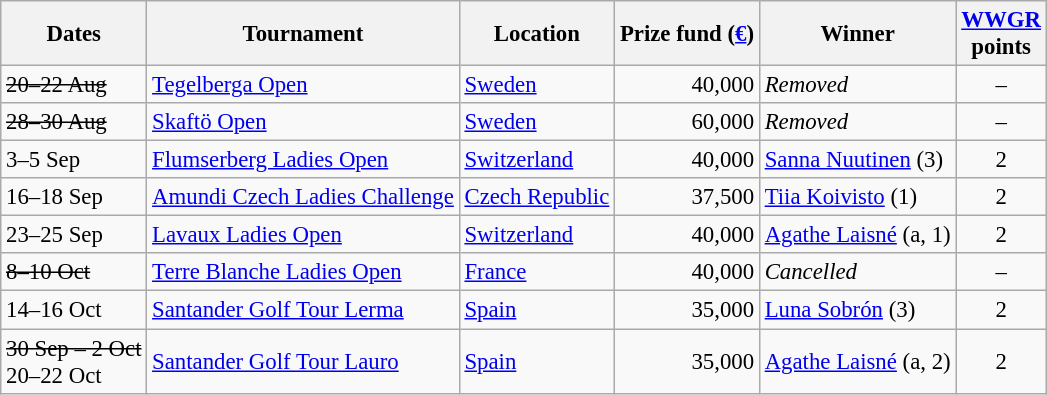<table class="wikitable" style="font-size:95%;">
<tr>
<th>Dates</th>
<th>Tournament</th>
<th>Location</th>
<th>Prize fund (<a href='#'>€</a>)</th>
<th>Winner</th>
<th><a href='#'>WWGR</a><br>points</th>
</tr>
<tr>
<td><s>20–22 Aug</s></td>
<td><a href='#'>Tegelberga Open</a></td>
<td><a href='#'>Sweden</a></td>
<td align=right>40,000</td>
<td><em>Removed</em></td>
<td align=center>–</td>
</tr>
<tr>
<td><s>28–30 Aug</s></td>
<td><a href='#'>Skaftö Open</a></td>
<td><a href='#'>Sweden</a></td>
<td align=right>60,000</td>
<td><em>Removed</em></td>
<td align=center>–</td>
</tr>
<tr>
<td>3–5 Sep</td>
<td><a href='#'>Flumserberg Ladies Open</a></td>
<td><a href='#'>Switzerland</a></td>
<td align=right>40,000</td>
<td> <a href='#'>Sanna Nuutinen</a> (3)</td>
<td align=center>2</td>
</tr>
<tr>
<td>16–18 Sep</td>
<td><a href='#'>Amundi Czech Ladies Challenge</a></td>
<td><a href='#'>Czech Republic</a></td>
<td align=right>37,500</td>
<td> <a href='#'>Tiia Koivisto</a> (1)</td>
<td align=center>2</td>
</tr>
<tr>
<td>23–25 Sep</td>
<td><a href='#'>Lavaux Ladies Open</a></td>
<td><a href='#'>Switzerland</a></td>
<td align=right>40,000</td>
<td> <a href='#'>Agathe Laisné</a> (a, 1)</td>
<td align=center>2</td>
</tr>
<tr>
<td><s>8–10 Oct</s></td>
<td><a href='#'>Terre Blanche Ladies Open</a></td>
<td><a href='#'>France</a></td>
<td align=right>40,000</td>
<td><em>Cancelled</em></td>
<td align=center>–</td>
</tr>
<tr>
<td>14–16 Oct</td>
<td><a href='#'>Santander Golf Tour Lerma</a></td>
<td><a href='#'>Spain</a></td>
<td align=right>35,000</td>
<td> <a href='#'>Luna Sobrón</a> (3)</td>
<td align=center>2</td>
</tr>
<tr>
<td><s>30 Sep – 2 Oct</s><br>20–22 Oct</td>
<td><a href='#'>Santander Golf Tour Lauro</a></td>
<td><a href='#'>Spain</a></td>
<td align=right>35,000</td>
<td> <a href='#'>Agathe Laisné</a> (a, 2)</td>
<td align=center>2</td>
</tr>
</table>
